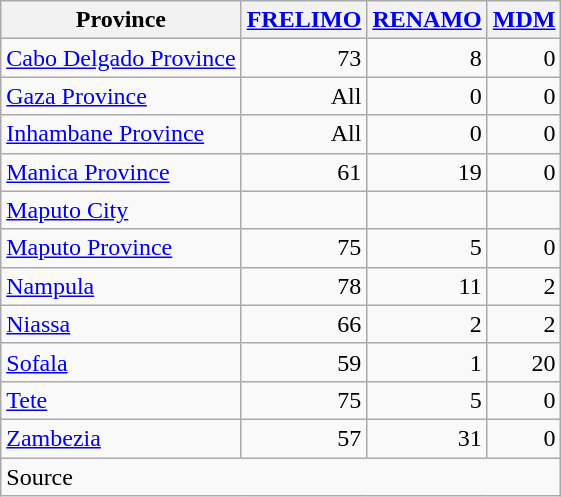<table class= wikitable style=text-align:right>
<tr>
<th>Province</th>
<th><a href='#'>FRELIMO</a></th>
<th><a href='#'>RENAMO</a></th>
<th><a href='#'>MDM</a></th>
</tr>
<tr>
<td align=left><a href='#'>Cabo Delgado Province</a></td>
<td>73</td>
<td>8</td>
<td>0</td>
</tr>
<tr>
<td align=left><a href='#'>Gaza Province</a></td>
<td>All</td>
<td>0</td>
<td>0</td>
</tr>
<tr>
<td align=left><a href='#'>Inhambane Province</a></td>
<td>All</td>
<td>0</td>
<td>0</td>
</tr>
<tr>
<td align=left><a href='#'>Manica Province</a></td>
<td>61</td>
<td>19</td>
<td>0</td>
</tr>
<tr>
<td align=left><a href='#'>Maputo City</a></td>
<td></td>
<td></td>
<td></td>
</tr>
<tr>
<td align=left><a href='#'>Maputo Province</a></td>
<td>75</td>
<td>5</td>
<td>0</td>
</tr>
<tr>
<td align=left><a href='#'>Nampula</a></td>
<td>78</td>
<td>11</td>
<td>2</td>
</tr>
<tr>
<td align=left><a href='#'>Niassa</a></td>
<td>66</td>
<td>2</td>
<td>2</td>
</tr>
<tr>
<td align=left><a href='#'>Sofala</a></td>
<td>59</td>
<td>1</td>
<td>20</td>
</tr>
<tr>
<td align=left><a href='#'>Tete</a></td>
<td>75</td>
<td>5</td>
<td>0</td>
</tr>
<tr>
<td align=left><a href='#'>Zambezia</a></td>
<td>57</td>
<td>31</td>
<td>0</td>
</tr>
<tr>
<td align=left colspan=4>Source </td>
</tr>
</table>
